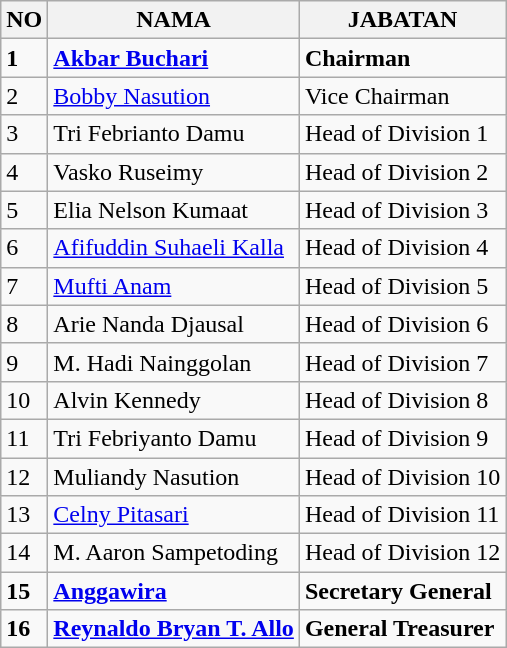<table class="wikitable">
<tr>
<th>NO</th>
<th>NAMA</th>
<th>JABATAN</th>
</tr>
<tr>
<td><strong>1</strong></td>
<td><strong><a href='#'>Akbar Buchari</a></strong></td>
<td><strong>Chairman</strong></td>
</tr>
<tr>
<td>2</td>
<td><a href='#'>Bobby Nasution</a></td>
<td>Vice Chairman</td>
</tr>
<tr>
<td>3</td>
<td>Tri Febrianto Damu</td>
<td>Head of Division 1</td>
</tr>
<tr>
<td>4</td>
<td>Vasko Ruseimy</td>
<td>Head of Division 2</td>
</tr>
<tr>
<td>5</td>
<td>Elia Nelson Kumaat</td>
<td>Head of Division 3</td>
</tr>
<tr>
<td>6</td>
<td><a href='#'>Afifuddin Suhaeli Kalla</a></td>
<td>Head of Division 4</td>
</tr>
<tr>
<td>7</td>
<td><a href='#'>Mufti Anam</a></td>
<td>Head of Division 5</td>
</tr>
<tr>
<td>8</td>
<td>Arie Nanda Djausal</td>
<td>Head of Division 6</td>
</tr>
<tr>
<td>9</td>
<td>M. Hadi Nainggolan</td>
<td>Head of Division 7</td>
</tr>
<tr>
<td>10</td>
<td>Alvin Kennedy</td>
<td>Head of Division 8</td>
</tr>
<tr>
<td>11</td>
<td>Tri Febriyanto Damu</td>
<td>Head of Division 9</td>
</tr>
<tr>
<td>12</td>
<td>Muliandy Nasution</td>
<td>Head of Division 10</td>
</tr>
<tr>
<td>13</td>
<td><a href='#'>Celny Pitasari</a></td>
<td>Head of Division 11</td>
</tr>
<tr>
<td>14</td>
<td>M. Aaron Sampetoding</td>
<td>Head of Division 12</td>
</tr>
<tr>
<td><strong>15</strong></td>
<td><strong><a href='#'>Anggawira</a></strong></td>
<td><strong>Secretary General</strong></td>
</tr>
<tr>
<td><strong>16</strong></td>
<td><strong><a href='#'>Reynaldo Bryan T. Allo</a></strong></td>
<td><strong>General Treasurer</strong></td>
</tr>
</table>
